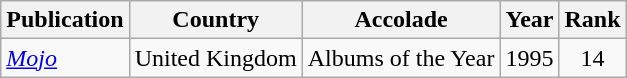<table class="wikitable">
<tr>
<th>Publication</th>
<th>Country</th>
<th>Accolade</th>
<th>Year</th>
<th>Rank</th>
</tr>
<tr>
<td><em><a href='#'>Mojo</a></em></td>
<td>United Kingdom</td>
<td>Albums of the Year</td>
<td>1995</td>
<td style="text-align:center;">14</td>
</tr>
</table>
